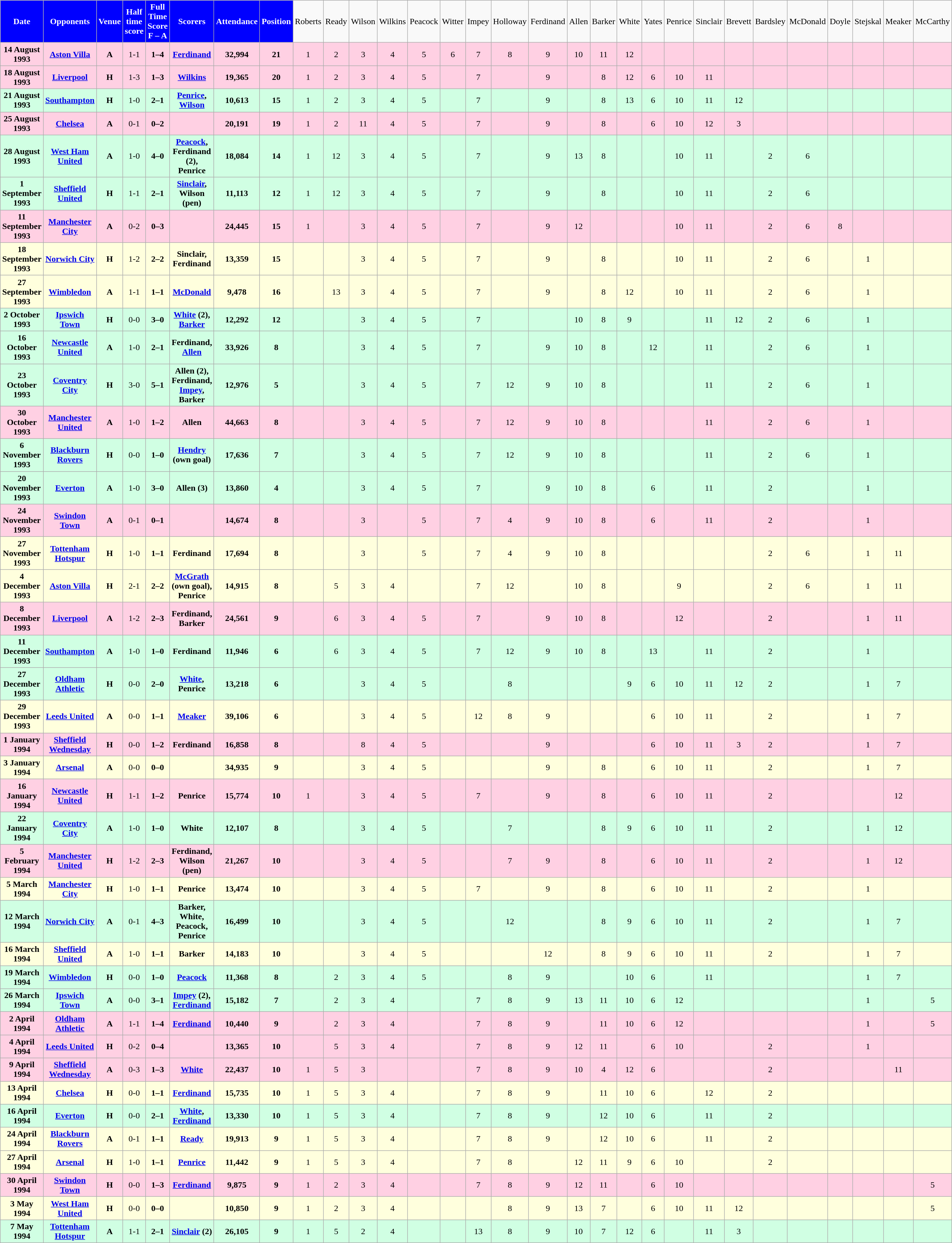<table class="wikitable sortable" style="font-size:100%; text-align:center">
<tr>
<th style="background:#0000FF; color:white; text-align:center;">Date</th>
<th style="background:#0000FF; color:white; text-align:center;">Opponents</th>
<th style="background:#0000FF; color:white; text-align:center;">Venue</th>
<th style="background:#0000FF; color:white; text-align:center;">Half time score</th>
<th style="background:#0000FF; color:white; text-align:center;">Full Time Score<br><strong>F – A</strong></th>
<th style="background:#0000FF; color:white; text-align:center;">Scorers</th>
<th style="background:#0000FF; color:white; text-align:center;">Attendance</th>
<th style="background:#0000FF; color:white; text-align:center;">Position</th>
<td>Roberts</td>
<td>Ready</td>
<td>Wilson</td>
<td>Wilkins</td>
<td>Peacock</td>
<td>Witter</td>
<td>Impey</td>
<td>Holloway</td>
<td>Ferdinand</td>
<td>Allen</td>
<td>Barker</td>
<td>White</td>
<td>Yates</td>
<td>Penrice</td>
<td>Sinclair</td>
<td>Brevett</td>
<td>Bardsley</td>
<td>McDonald</td>
<td>Doyle</td>
<td>Stejskal</td>
<td>Meaker</td>
<td>McCarthy</td>
</tr>
<tr style="background-color: #ffd0e3;">
<td><strong>14 August 1993</strong></td>
<td><a href='#'><strong>Aston Villa</strong></a></td>
<td><strong>A</strong></td>
<td>1-1</td>
<td><strong>1–4</strong></td>
<td><a href='#'><strong>Ferdinand</strong></a></td>
<td><strong>32,994</strong></td>
<td><strong>21</strong></td>
<td>1</td>
<td>2</td>
<td>3</td>
<td>4</td>
<td>5</td>
<td>6</td>
<td>7</td>
<td>8</td>
<td>9</td>
<td>10</td>
<td>11</td>
<td>12</td>
<td></td>
<td></td>
<td></td>
<td></td>
<td></td>
<td></td>
<td></td>
<td></td>
<td></td>
<td></td>
</tr>
<tr style="background-color: #ffd0e3;">
<td><strong>18 August 1993</strong></td>
<td><a href='#'><strong>Liverpool</strong></a></td>
<td><strong>H</strong></td>
<td>1-3</td>
<td><strong>1–3</strong></td>
<td><a href='#'><strong>Wilkins</strong></a></td>
<td><strong>19,365</strong></td>
<td><strong>20</strong></td>
<td>1</td>
<td>2</td>
<td>3</td>
<td>4</td>
<td>5</td>
<td></td>
<td>7</td>
<td></td>
<td>9</td>
<td></td>
<td>8</td>
<td>12</td>
<td>6</td>
<td>10</td>
<td>11</td>
<td></td>
<td></td>
<td></td>
<td></td>
<td></td>
<td></td>
<td></td>
</tr>
<tr style="background-color: #d0ffe3;">
<td><strong>21 August 1993</strong></td>
<td><a href='#'><strong>Southampton</strong></a></td>
<td><strong>H</strong></td>
<td>1-0</td>
<td><strong>2–1</strong></td>
<td><strong><a href='#'>Penrice</a>, <a href='#'>Wilson</a></strong></td>
<td><strong>10,613</strong></td>
<td><strong>15</strong></td>
<td>1</td>
<td>2</td>
<td>3</td>
<td>4</td>
<td>5</td>
<td></td>
<td>7</td>
<td></td>
<td>9</td>
<td></td>
<td>8</td>
<td>13</td>
<td>6</td>
<td>10</td>
<td>11</td>
<td>12</td>
<td></td>
<td></td>
<td></td>
<td></td>
<td></td>
<td></td>
</tr>
<tr style="background-color: #ffd0e3;">
<td><strong>25 August 1993</strong></td>
<td><a href='#'><strong>Chelsea</strong></a></td>
<td><strong>A</strong></td>
<td>0-1</td>
<td><strong>0–2</strong></td>
<td></td>
<td><strong>20,191</strong></td>
<td><strong>19</strong></td>
<td>1</td>
<td>2</td>
<td>11</td>
<td>4</td>
<td>5</td>
<td></td>
<td>7</td>
<td></td>
<td>9</td>
<td></td>
<td>8</td>
<td></td>
<td>6</td>
<td>10</td>
<td>12</td>
<td>3</td>
<td></td>
<td></td>
<td></td>
<td></td>
<td></td>
<td></td>
</tr>
<tr style="background-color: #d0ffe3;">
<td><strong>28 August 1993</strong></td>
<td><a href='#'><strong>West Ham United</strong></a></td>
<td><strong>A</strong></td>
<td>1-0</td>
<td><strong>4–0</strong></td>
<td><strong><a href='#'>Peacock</a>, Ferdinand (2), Penrice</strong></td>
<td><strong>18,084</strong></td>
<td><strong>14</strong></td>
<td>1</td>
<td>12</td>
<td>3</td>
<td>4</td>
<td>5</td>
<td></td>
<td>7</td>
<td></td>
<td>9</td>
<td>13</td>
<td>8</td>
<td></td>
<td></td>
<td>10</td>
<td>11</td>
<td></td>
<td>2</td>
<td>6</td>
<td></td>
<td></td>
<td></td>
<td></td>
</tr>
<tr style="background-color: #d0ffe3;">
<td><strong>1 September 1993</strong></td>
<td><a href='#'><strong>Sheffield United</strong></a></td>
<td><strong>H</strong></td>
<td>1-1</td>
<td><strong>2–1</strong></td>
<td><strong><a href='#'>Sinclair</a>, Wilson (pen)</strong></td>
<td><strong>11,113</strong></td>
<td><strong>12</strong></td>
<td>1</td>
<td>12</td>
<td>3</td>
<td>4</td>
<td>5</td>
<td></td>
<td>7</td>
<td></td>
<td>9</td>
<td></td>
<td>8</td>
<td></td>
<td></td>
<td>10</td>
<td>11</td>
<td></td>
<td>2</td>
<td>6</td>
<td></td>
<td></td>
<td></td>
<td></td>
</tr>
<tr style="background-color: #ffd0e3;">
<td><strong>11 September 1993</strong></td>
<td><a href='#'><strong>Manchester City</strong></a></td>
<td><strong>A</strong></td>
<td>0-2</td>
<td><strong>0–3</strong></td>
<td></td>
<td><strong>24,445</strong></td>
<td><strong>15</strong></td>
<td>1</td>
<td></td>
<td>3</td>
<td>4</td>
<td>5</td>
<td></td>
<td>7</td>
<td></td>
<td>9</td>
<td>12</td>
<td></td>
<td></td>
<td></td>
<td>10</td>
<td>11</td>
<td></td>
<td>2</td>
<td>6</td>
<td>8</td>
<td></td>
<td></td>
<td></td>
</tr>
<tr style="background-color: #ffffdd;">
<td><strong>18 September 1993</strong></td>
<td><a href='#'><strong>Norwich City</strong></a></td>
<td><strong>H</strong></td>
<td>1-2</td>
<td><strong>2–2</strong></td>
<td><strong>Sinclair, Ferdinand</strong></td>
<td><strong>13,359</strong></td>
<td><strong>15</strong></td>
<td></td>
<td></td>
<td>3</td>
<td>4</td>
<td>5</td>
<td></td>
<td>7</td>
<td></td>
<td>9</td>
<td></td>
<td>8</td>
<td></td>
<td></td>
<td>10</td>
<td>11</td>
<td></td>
<td>2</td>
<td>6</td>
<td></td>
<td>1</td>
<td></td>
<td></td>
</tr>
<tr style="background-color: #ffffdd;">
<td><strong>27 September 1993</strong></td>
<td><a href='#'><strong>Wimbledon</strong></a></td>
<td><strong>A</strong></td>
<td>1-1</td>
<td><strong>1–1</strong></td>
<td><a href='#'><strong>McDonald</strong></a></td>
<td><strong>9,478</strong></td>
<td><strong>16</strong></td>
<td></td>
<td>13</td>
<td>3</td>
<td>4</td>
<td>5</td>
<td></td>
<td>7</td>
<td></td>
<td>9</td>
<td></td>
<td>8</td>
<td>12</td>
<td></td>
<td>10</td>
<td>11</td>
<td></td>
<td>2</td>
<td>6</td>
<td></td>
<td>1</td>
<td></td>
<td></td>
</tr>
<tr style="background-color: #d0ffe3;">
<td><strong>2 October 1993</strong></td>
<td><a href='#'><strong>Ipswich Town</strong></a></td>
<td><strong>H</strong></td>
<td>0-0</td>
<td><strong>3–0</strong></td>
<td><strong><a href='#'>White</a> (2), <a href='#'>Barker</a></strong></td>
<td><strong>12,292</strong></td>
<td><strong>12</strong></td>
<td></td>
<td></td>
<td>3</td>
<td>4</td>
<td>5</td>
<td></td>
<td>7</td>
<td></td>
<td></td>
<td>10</td>
<td>8</td>
<td>9</td>
<td></td>
<td></td>
<td>11</td>
<td>12</td>
<td>2</td>
<td>6</td>
<td></td>
<td>1</td>
<td></td>
<td></td>
</tr>
<tr style="background-color: #d0ffe3;">
<td><strong>16 October 1993</strong></td>
<td><a href='#'><strong>Newcastle United</strong></a></td>
<td><strong>A</strong></td>
<td>1-0</td>
<td><strong>2–1</strong></td>
<td><strong>Ferdinand, <a href='#'>Allen</a></strong></td>
<td><strong>33,926</strong></td>
<td><strong>8</strong></td>
<td></td>
<td></td>
<td>3</td>
<td>4</td>
<td>5</td>
<td></td>
<td>7</td>
<td></td>
<td>9</td>
<td>10</td>
<td>8</td>
<td></td>
<td>12</td>
<td></td>
<td>11</td>
<td></td>
<td>2</td>
<td>6</td>
<td></td>
<td>1</td>
<td></td>
<td></td>
</tr>
<tr style="background-color: #d0ffe3;">
<td><strong>23 October 1993</strong></td>
<td><a href='#'><strong>Coventry City</strong></a></td>
<td><strong>H</strong></td>
<td>3-0</td>
<td><strong>5–1</strong></td>
<td><strong>Allen (2), Ferdinand, <a href='#'>Impey</a>, Barker</strong></td>
<td><strong>12,976</strong></td>
<td><strong>5</strong></td>
<td></td>
<td></td>
<td>3</td>
<td>4</td>
<td>5</td>
<td></td>
<td>7</td>
<td>12</td>
<td>9</td>
<td>10</td>
<td>8</td>
<td></td>
<td></td>
<td></td>
<td>11</td>
<td></td>
<td>2</td>
<td>6</td>
<td></td>
<td>1</td>
<td></td>
<td></td>
</tr>
<tr style="background-color: #ffd0e3;">
<td><strong>30 October 1993</strong></td>
<td><a href='#'><strong>Manchester United</strong></a></td>
<td><strong>A</strong></td>
<td>1-0</td>
<td><strong>1–2</strong></td>
<td><strong>Allen</strong></td>
<td><strong>44,663</strong></td>
<td><strong>8</strong></td>
<td></td>
<td></td>
<td>3</td>
<td>4</td>
<td>5</td>
<td></td>
<td>7</td>
<td>12</td>
<td>9</td>
<td>10</td>
<td>8</td>
<td></td>
<td></td>
<td></td>
<td>11</td>
<td></td>
<td>2</td>
<td>6</td>
<td></td>
<td>1</td>
<td></td>
<td></td>
</tr>
<tr style="background-color: #d0ffe3;">
<td><strong>6 November 1993</strong></td>
<td><a href='#'><strong>Blackburn Rovers</strong></a></td>
<td><strong>H</strong></td>
<td>0-0</td>
<td><strong>1–0</strong></td>
<td><strong><a href='#'>Hendry</a> (own goal)</strong></td>
<td><strong>17,636</strong></td>
<td><strong>7</strong></td>
<td></td>
<td></td>
<td>3</td>
<td>4</td>
<td>5</td>
<td></td>
<td>7</td>
<td>12</td>
<td>9</td>
<td>10</td>
<td>8</td>
<td></td>
<td></td>
<td></td>
<td>11</td>
<td></td>
<td>2</td>
<td>6</td>
<td></td>
<td>1</td>
<td></td>
<td></td>
</tr>
<tr style="background-color: #d0ffe3;">
<td><strong>20 November 1993</strong></td>
<td><a href='#'><strong>Everton</strong></a></td>
<td><strong>A</strong></td>
<td>1-0</td>
<td><strong>3–0</strong></td>
<td><strong>Allen (3)</strong></td>
<td><strong>13,860</strong></td>
<td><strong>4</strong></td>
<td></td>
<td></td>
<td>3</td>
<td>4</td>
<td>5</td>
<td></td>
<td>7</td>
<td></td>
<td>9</td>
<td>10</td>
<td>8</td>
<td></td>
<td>6</td>
<td></td>
<td>11</td>
<td></td>
<td>2</td>
<td></td>
<td></td>
<td>1</td>
<td></td>
<td></td>
</tr>
<tr style="background-color: #ffd0e3;">
<td><strong>24 November 1993</strong></td>
<td><a href='#'><strong>Swindon Town</strong></a></td>
<td><strong>A</strong></td>
<td>0-1</td>
<td><strong>0–1</strong></td>
<td></td>
<td><strong>14,674</strong></td>
<td><strong>8</strong></td>
<td></td>
<td></td>
<td>3</td>
<td></td>
<td>5</td>
<td></td>
<td>7</td>
<td>4</td>
<td>9</td>
<td>10</td>
<td>8</td>
<td></td>
<td>6</td>
<td></td>
<td>11</td>
<td></td>
<td>2</td>
<td></td>
<td></td>
<td>1</td>
<td></td>
<td></td>
</tr>
<tr style="background-color: #ffffdd;">
<td><strong>27 November 1993</strong></td>
<td><a href='#'><strong>Tottenham Hotspur</strong></a></td>
<td><strong>H</strong></td>
<td>1-0</td>
<td><strong>1–1</strong></td>
<td><strong>Ferdinand</strong></td>
<td><strong>17,694</strong></td>
<td><strong>8</strong></td>
<td></td>
<td></td>
<td>3</td>
<td></td>
<td>5</td>
<td></td>
<td>7</td>
<td>4</td>
<td>9</td>
<td>10</td>
<td>8</td>
<td></td>
<td></td>
<td></td>
<td></td>
<td></td>
<td>2</td>
<td>6</td>
<td></td>
<td>1</td>
<td>11</td>
<td></td>
</tr>
<tr style="background-color: #ffffdd;">
<td><strong>4 December 1993</strong></td>
<td><a href='#'><strong>Aston Villa</strong></a></td>
<td><strong>H</strong></td>
<td>2-1</td>
<td><strong>2–2</strong></td>
<td><strong><a href='#'>McGrath</a> (own goal), Penrice</strong></td>
<td><strong>14,915</strong></td>
<td><strong>8</strong></td>
<td></td>
<td>5</td>
<td>3</td>
<td>4</td>
<td></td>
<td></td>
<td>7</td>
<td>12</td>
<td></td>
<td>10</td>
<td>8</td>
<td></td>
<td></td>
<td>9</td>
<td></td>
<td></td>
<td>2</td>
<td>6</td>
<td></td>
<td>1</td>
<td>11</td>
<td></td>
</tr>
<tr style="background-color: #ffd0e3;">
<td><strong>8 December 1993</strong></td>
<td><a href='#'><strong>Liverpool</strong></a></td>
<td><strong>A</strong></td>
<td>1-2</td>
<td><strong>2–3</strong></td>
<td><strong>Ferdinand, Barker</strong></td>
<td><strong>24,561</strong></td>
<td><strong>9</strong></td>
<td></td>
<td>6</td>
<td>3</td>
<td>4</td>
<td>5</td>
<td></td>
<td>7</td>
<td></td>
<td>9</td>
<td>10</td>
<td>8</td>
<td></td>
<td></td>
<td>12</td>
<td></td>
<td></td>
<td>2</td>
<td></td>
<td></td>
<td>1</td>
<td>11</td>
<td></td>
</tr>
<tr style="background-color: #d0ffe3;">
<td><strong>11 December 1993</strong></td>
<td><a href='#'><strong>Southampton</strong></a></td>
<td><strong>A</strong></td>
<td>1-0</td>
<td><strong>1–0</strong></td>
<td><strong>Ferdinand</strong></td>
<td><strong>11,946</strong></td>
<td><strong>6</strong></td>
<td></td>
<td>6</td>
<td>3</td>
<td>4</td>
<td>5</td>
<td></td>
<td>7</td>
<td>12</td>
<td>9</td>
<td>10</td>
<td>8</td>
<td></td>
<td>13</td>
<td></td>
<td>11</td>
<td></td>
<td>2</td>
<td></td>
<td></td>
<td>1</td>
<td></td>
<td></td>
</tr>
<tr style="background-color: #d0ffe3;">
<td><strong>27 December 1993</strong></td>
<td><a href='#'><strong>Oldham Athletic</strong></a></td>
<td><strong>H</strong></td>
<td>0-0</td>
<td><strong>2–0</strong></td>
<td><strong><a href='#'>White</a>, Penrice</strong></td>
<td><strong>13,218</strong></td>
<td><strong>6</strong></td>
<td></td>
<td></td>
<td>3</td>
<td>4</td>
<td>5</td>
<td></td>
<td></td>
<td>8</td>
<td></td>
<td></td>
<td></td>
<td>9</td>
<td>6</td>
<td>10</td>
<td>11</td>
<td>12</td>
<td>2</td>
<td></td>
<td></td>
<td>1</td>
<td>7</td>
<td></td>
</tr>
<tr style="background-color: #ffffdd;">
<td><strong>29 December 1993</strong></td>
<td><a href='#'><strong>Leeds United</strong></a></td>
<td><strong>A</strong></td>
<td>0-0</td>
<td><strong>1–1</strong></td>
<td><a href='#'><strong>Meaker</strong></a></td>
<td><strong>39,106</strong></td>
<td><strong>6</strong></td>
<td></td>
<td></td>
<td>3</td>
<td>4</td>
<td>5</td>
<td></td>
<td>12</td>
<td>8</td>
<td>9</td>
<td></td>
<td></td>
<td></td>
<td>6</td>
<td>10</td>
<td>11</td>
<td></td>
<td>2</td>
<td></td>
<td></td>
<td>1</td>
<td>7</td>
<td></td>
</tr>
<tr style="background-color: #ffd0e3;">
<td><strong>1 January 1994</strong></td>
<td><a href='#'><strong>Sheffield Wednesday</strong></a></td>
<td><strong>H</strong></td>
<td>0-0</td>
<td><strong>1–2</strong></td>
<td><strong>Ferdinand</strong></td>
<td><strong>16,858</strong></td>
<td><strong>8</strong></td>
<td></td>
<td></td>
<td>8</td>
<td>4</td>
<td>5</td>
<td></td>
<td></td>
<td></td>
<td>9</td>
<td></td>
<td></td>
<td></td>
<td>6</td>
<td>10</td>
<td>11</td>
<td>3</td>
<td>2</td>
<td></td>
<td></td>
<td>1</td>
<td>7</td>
<td></td>
</tr>
<tr style="background-color: #ffffdd;">
<td><strong>3 January 1994</strong></td>
<td><a href='#'><strong>Arsenal</strong></a></td>
<td><strong>A</strong></td>
<td>0-0</td>
<td><strong>0–0</strong></td>
<td></td>
<td><strong>34,935</strong></td>
<td><strong>9</strong></td>
<td></td>
<td></td>
<td>3</td>
<td>4</td>
<td>5</td>
<td></td>
<td></td>
<td></td>
<td>9</td>
<td></td>
<td>8</td>
<td></td>
<td>6</td>
<td>10</td>
<td>11</td>
<td></td>
<td>2</td>
<td></td>
<td></td>
<td>1</td>
<td>7</td>
<td></td>
</tr>
<tr style="background-color: #ffd0e3;">
<td><strong>16 January 1994</strong></td>
<td><a href='#'><strong>Newcastle United</strong></a></td>
<td><strong>H</strong></td>
<td>1-1</td>
<td><strong>1–2</strong></td>
<td><strong>Penrice</strong></td>
<td><strong>15,774</strong></td>
<td><strong>10</strong></td>
<td>1</td>
<td></td>
<td>3</td>
<td>4</td>
<td>5</td>
<td></td>
<td>7</td>
<td></td>
<td>9</td>
<td></td>
<td>8</td>
<td></td>
<td>6</td>
<td>10</td>
<td>11</td>
<td></td>
<td>2</td>
<td></td>
<td></td>
<td></td>
<td>12</td>
<td></td>
</tr>
<tr style="background-color: #d0ffe3;">
<td><strong>22 January 1994</strong></td>
<td><a href='#'><strong>Coventry City</strong></a></td>
<td><strong>A</strong></td>
<td>1-0</td>
<td><strong>1–0</strong></td>
<td><strong>White</strong></td>
<td><strong>12,107</strong></td>
<td><strong>8</strong></td>
<td></td>
<td></td>
<td>3</td>
<td>4</td>
<td>5</td>
<td></td>
<td></td>
<td>7</td>
<td></td>
<td></td>
<td>8</td>
<td>9</td>
<td>6</td>
<td>10</td>
<td>11</td>
<td></td>
<td>2</td>
<td></td>
<td></td>
<td>1</td>
<td>12</td>
<td></td>
</tr>
<tr style="background-color: #ffd0e3;">
<td><strong>5 February 1994</strong></td>
<td><a href='#'><strong>Manchester United</strong></a></td>
<td><strong>H</strong></td>
<td>1-2</td>
<td><strong>2–3</strong></td>
<td><strong>Ferdinand, Wilson (pen)</strong></td>
<td><strong>21,267</strong></td>
<td><strong>10</strong></td>
<td></td>
<td></td>
<td>3</td>
<td>4</td>
<td>5</td>
<td></td>
<td></td>
<td>7</td>
<td>9</td>
<td></td>
<td>8</td>
<td></td>
<td>6</td>
<td>10</td>
<td>11</td>
<td></td>
<td>2</td>
<td></td>
<td></td>
<td>1</td>
<td>12</td>
<td></td>
</tr>
<tr style="background-color: #ffffdd;">
<td><strong>5 March 1994</strong></td>
<td><a href='#'><strong>Manchester City</strong></a></td>
<td><strong>H</strong></td>
<td>1-0</td>
<td><strong>1–1</strong></td>
<td><strong>Penrice</strong></td>
<td><strong>13,474</strong></td>
<td><strong>10</strong></td>
<td></td>
<td></td>
<td>3</td>
<td>4</td>
<td>5</td>
<td></td>
<td>7</td>
<td></td>
<td>9</td>
<td></td>
<td>8</td>
<td></td>
<td>6</td>
<td>10</td>
<td>11</td>
<td></td>
<td>2</td>
<td></td>
<td></td>
<td>1</td>
<td></td>
<td></td>
</tr>
<tr style="background-color: #d0ffe3;">
<td><strong>12 March 1994</strong></td>
<td><a href='#'><strong>Norwich City</strong></a></td>
<td><strong>A</strong></td>
<td>0-1</td>
<td><strong>4–3</strong></td>
<td><strong>Barker, White, Peacock, Penrice</strong></td>
<td><strong>16,499</strong></td>
<td><strong>10</strong></td>
<td></td>
<td></td>
<td>3</td>
<td>4</td>
<td>5</td>
<td></td>
<td></td>
<td>12</td>
<td></td>
<td></td>
<td>8</td>
<td>9</td>
<td>6</td>
<td>10</td>
<td>11</td>
<td></td>
<td>2</td>
<td></td>
<td></td>
<td>1</td>
<td>7</td>
<td></td>
</tr>
<tr style="background-color: #ffffdd;">
<td><strong>16 March 1994</strong></td>
<td><a href='#'><strong>Sheffield United</strong></a></td>
<td><strong>A</strong></td>
<td>1-0</td>
<td><strong>1–1</strong></td>
<td><strong>Barker</strong></td>
<td><strong>14,183</strong></td>
<td><strong>10</strong></td>
<td></td>
<td></td>
<td>3</td>
<td>4</td>
<td>5</td>
<td></td>
<td></td>
<td></td>
<td>12</td>
<td></td>
<td>8</td>
<td>9</td>
<td>6</td>
<td>10</td>
<td>11</td>
<td></td>
<td>2</td>
<td></td>
<td></td>
<td>1</td>
<td>7</td>
<td></td>
</tr>
<tr style="background-color: #d0ffe3;">
<td><strong>19 March 1994</strong></td>
<td><a href='#'><strong>Wimbledon</strong></a></td>
<td><strong>H</strong></td>
<td>0-0</td>
<td><strong>1–0</strong></td>
<td><a href='#'><strong>Peacock</strong></a></td>
<td><strong>11,368</strong></td>
<td><strong>8</strong></td>
<td></td>
<td>2</td>
<td>3</td>
<td>4</td>
<td>5</td>
<td></td>
<td></td>
<td>8</td>
<td>9</td>
<td></td>
<td></td>
<td>10</td>
<td>6</td>
<td></td>
<td>11</td>
<td></td>
<td></td>
<td></td>
<td></td>
<td>1</td>
<td>7</td>
<td></td>
</tr>
<tr style="background-color: #d0ffe3;">
<td><strong>26 March 1994</strong></td>
<td><a href='#'><strong>Ipswich Town</strong></a></td>
<td><strong>A</strong></td>
<td>0-0</td>
<td><strong>3–1</strong></td>
<td><strong><a href='#'>Impey</a> (2), <a href='#'>Ferdinand</a></strong></td>
<td><strong>15,182</strong></td>
<td><strong>7</strong></td>
<td></td>
<td>2</td>
<td>3</td>
<td>4</td>
<td></td>
<td></td>
<td>7</td>
<td>8</td>
<td>9</td>
<td>13</td>
<td>11</td>
<td>10</td>
<td>6</td>
<td>12</td>
<td></td>
<td></td>
<td></td>
<td></td>
<td></td>
<td>1</td>
<td></td>
<td>5</td>
</tr>
<tr style="background-color: #ffd0e3;">
<td><strong>2 April 1994</strong></td>
<td><a href='#'><strong>Oldham Athletic</strong></a></td>
<td><strong>A</strong></td>
<td>1-1</td>
<td><strong>1–4</strong></td>
<td><a href='#'><strong>Ferdinand</strong></a></td>
<td><strong>10,440</strong></td>
<td><strong>9</strong></td>
<td></td>
<td>2</td>
<td>3</td>
<td>4</td>
<td></td>
<td></td>
<td>7</td>
<td>8</td>
<td>9</td>
<td></td>
<td>11</td>
<td>10</td>
<td>6</td>
<td>12</td>
<td></td>
<td></td>
<td></td>
<td></td>
<td></td>
<td>1</td>
<td></td>
<td>5</td>
</tr>
<tr style="background-color: #ffd0e3;">
<td><strong>4 April 1994</strong></td>
<td><a href='#'><strong>Leeds United</strong></a></td>
<td><strong>H</strong></td>
<td>0-2</td>
<td><strong>0–4</strong></td>
<td></td>
<td><strong>13,365</strong></td>
<td><strong>10</strong></td>
<td></td>
<td>5</td>
<td>3</td>
<td>4</td>
<td></td>
<td></td>
<td>7</td>
<td>8</td>
<td>9</td>
<td>12</td>
<td>11</td>
<td></td>
<td>6</td>
<td>10</td>
<td></td>
<td></td>
<td>2</td>
<td></td>
<td></td>
<td>1</td>
<td></td>
<td></td>
</tr>
<tr style="background-color: #ffd0e3;">
<td><strong>9 April 1994</strong></td>
<td><a href='#'><strong>Sheffield Wednesday</strong></a></td>
<td><strong>A</strong></td>
<td>0-3</td>
<td><strong>1–3</strong></td>
<td><a href='#'><strong>White</strong></a></td>
<td><strong>22,437</strong></td>
<td><strong>10</strong></td>
<td>1</td>
<td>5</td>
<td>3</td>
<td></td>
<td></td>
<td></td>
<td>7</td>
<td>8</td>
<td>9</td>
<td>10</td>
<td>4</td>
<td>12</td>
<td>6</td>
<td></td>
<td></td>
<td></td>
<td>2</td>
<td></td>
<td></td>
<td></td>
<td>11</td>
<td></td>
</tr>
<tr style="background-color: #ffffdd;">
<td><strong>13 April 1994</strong></td>
<td><a href='#'><strong>Chelsea</strong></a></td>
<td><strong>H</strong></td>
<td>0-0</td>
<td><strong>1–1</strong></td>
<td><a href='#'><strong>Ferdinand</strong></a></td>
<td><strong>15,735</strong></td>
<td><strong>10</strong></td>
<td>1</td>
<td>5</td>
<td>3</td>
<td>4</td>
<td></td>
<td></td>
<td>7</td>
<td>8</td>
<td>9</td>
<td></td>
<td>11</td>
<td>10</td>
<td>6</td>
<td></td>
<td>12</td>
<td></td>
<td>2</td>
<td></td>
<td></td>
<td></td>
<td></td>
<td></td>
</tr>
<tr style="background-color: #d0ffe3;">
<td><strong>16 April 1994</strong></td>
<td><a href='#'><strong>Everton</strong></a></td>
<td><strong>H</strong></td>
<td>0-0</td>
<td><strong>2–1</strong></td>
<td><strong><a href='#'>White</a>, <a href='#'>Ferdinand</a></strong></td>
<td><strong>13,330</strong></td>
<td><strong>10</strong></td>
<td>1</td>
<td>5</td>
<td>3</td>
<td>4</td>
<td></td>
<td></td>
<td>7</td>
<td>8</td>
<td>9</td>
<td></td>
<td>12</td>
<td>10</td>
<td>6</td>
<td></td>
<td>11</td>
<td></td>
<td>2</td>
<td></td>
<td></td>
<td></td>
<td></td>
<td></td>
</tr>
<tr style="background-color: #ffffdd;">
<td><strong>24 April 1994</strong></td>
<td><a href='#'><strong>Blackburn Rovers</strong></a></td>
<td><strong>A</strong></td>
<td>0-1</td>
<td><strong>1–1</strong></td>
<td><a href='#'><strong>Ready</strong></a></td>
<td><strong>19,913</strong></td>
<td><strong>9</strong></td>
<td>1</td>
<td>5</td>
<td>3</td>
<td>4</td>
<td></td>
<td></td>
<td>7</td>
<td>8</td>
<td>9</td>
<td></td>
<td>12</td>
<td>10</td>
<td>6</td>
<td></td>
<td>11</td>
<td></td>
<td>2</td>
<td></td>
<td></td>
<td></td>
<td></td>
<td></td>
</tr>
<tr style="background-color: #ffffdd;">
<td><strong>27 April 1994</strong></td>
<td><a href='#'><strong>Arsenal</strong></a></td>
<td><strong>H</strong></td>
<td>1-0</td>
<td><strong>1–1</strong></td>
<td><a href='#'><strong>Penrice</strong></a></td>
<td><strong>11,442</strong></td>
<td><strong>9</strong></td>
<td>1</td>
<td>5</td>
<td>3</td>
<td>4</td>
<td></td>
<td></td>
<td>7</td>
<td>8</td>
<td></td>
<td>12</td>
<td>11</td>
<td>9</td>
<td>6</td>
<td>10</td>
<td></td>
<td></td>
<td>2</td>
<td></td>
<td></td>
<td></td>
<td></td>
<td></td>
</tr>
<tr style="background-color: #ffd0e3;">
<td><strong>30 April 1994</strong></td>
<td><a href='#'><strong>Swindon Town</strong></a></td>
<td><strong>H</strong></td>
<td>0-0</td>
<td><strong>1–3</strong></td>
<td><a href='#'><strong>Ferdinand</strong></a></td>
<td><strong>9,875</strong></td>
<td><strong>9</strong></td>
<td>1</td>
<td>2</td>
<td>3</td>
<td>4</td>
<td></td>
<td></td>
<td>7</td>
<td>8</td>
<td>9</td>
<td>12</td>
<td>11</td>
<td></td>
<td>6</td>
<td>10</td>
<td></td>
<td></td>
<td></td>
<td></td>
<td></td>
<td></td>
<td></td>
<td>5</td>
</tr>
<tr style="background-color: #ffffdd;">
<td><strong>3 May 1994</strong></td>
<td><a href='#'><strong>West Ham United</strong></a></td>
<td><strong>H</strong></td>
<td>0-0</td>
<td><strong>0–0</strong></td>
<td></td>
<td><strong>10,850</strong></td>
<td><strong>9</strong></td>
<td>1</td>
<td>2</td>
<td>3</td>
<td>4</td>
<td></td>
<td></td>
<td></td>
<td>8</td>
<td>9</td>
<td>13</td>
<td>7</td>
<td></td>
<td>6</td>
<td>10</td>
<td>11</td>
<td>12</td>
<td></td>
<td></td>
<td></td>
<td></td>
<td></td>
<td>5</td>
</tr>
<tr style="background-color: #d0ffe3;">
<td><strong>7 May 1994</strong></td>
<td><a href='#'><strong>Tottenham Hotspur</strong></a></td>
<td><strong>A</strong></td>
<td>1-1</td>
<td><strong>2–1</strong></td>
<td><strong><a href='#'>Sinclair</a> (2)</strong></td>
<td><strong>26,105</strong></td>
<td><strong>9</strong></td>
<td>1</td>
<td>5</td>
<td>2</td>
<td>4</td>
<td></td>
<td></td>
<td>13</td>
<td>8</td>
<td>9</td>
<td>10</td>
<td>7</td>
<td>12</td>
<td>6</td>
<td></td>
<td>11</td>
<td>3</td>
<td></td>
<td></td>
<td></td>
<td></td>
<td></td>
<td></td>
</tr>
</table>
